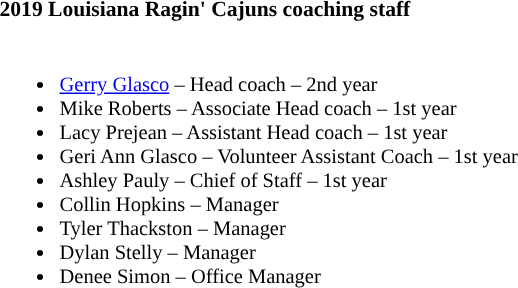<table class="toccolours" style="text-align: left; font-size:90%;">
<tr>
<th colspan="9">2019 Louisiana Ragin' Cajuns coaching staff</th>
</tr>
<tr>
<td style="font-size: 95%;" valign="top"><br><ul><li><a href='#'>Gerry Glasco</a> – Head coach – 2nd year</li><li>Mike Roberts – Associate Head coach – 1st year</li><li>Lacy Prejean – Assistant Head coach – 1st year</li><li>Geri Ann Glasco – Volunteer Assistant Coach – 1st year</li><li>Ashley Pauly – Chief of Staff – 1st year</li><li>Collin Hopkins – Manager</li><li>Tyler Thackston – Manager</li><li>Dylan Stelly – Manager</li><li>Denee Simon – Office Manager</li></ul></td>
</tr>
</table>
